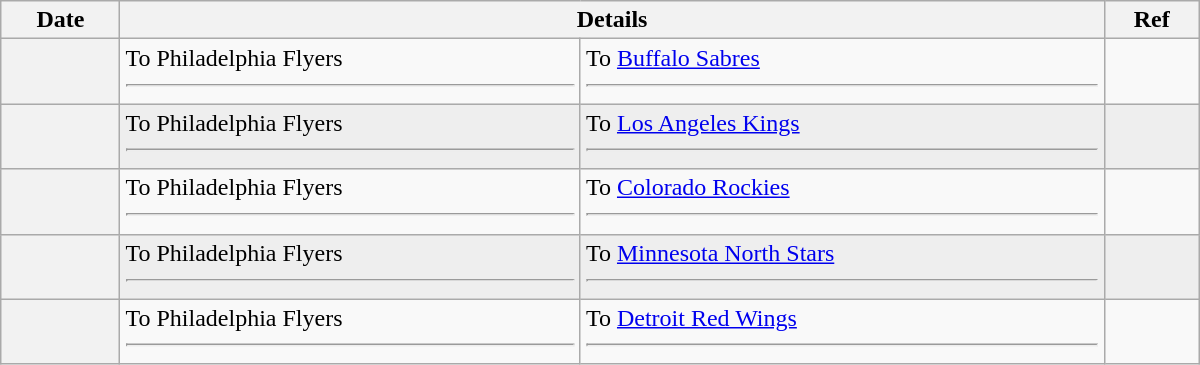<table class="wikitable plainrowheaders" style="width: 50em;">
<tr>
<th scope="col">Date</th>
<th scope="col" colspan="2">Details</th>
<th scope="col">Ref</th>
</tr>
<tr>
<th scope="row"></th>
<td valign="top">To Philadelphia Flyers <hr></td>
<td valign="top">To <a href='#'>Buffalo Sabres</a> <hr></td>
<td></td>
</tr>
<tr bgcolor="#eeeeee">
<th scope="row"></th>
<td valign="top">To Philadelphia Flyers <hr></td>
<td valign="top">To <a href='#'>Los Angeles Kings</a> <hr></td>
<td></td>
</tr>
<tr>
<th scope="row"></th>
<td valign="top">To Philadelphia Flyers <hr></td>
<td valign="top">To <a href='#'>Colorado Rockies</a> <hr></td>
<td></td>
</tr>
<tr bgcolor="#eeeeee">
<th scope="row"></th>
<td valign="top">To Philadelphia Flyers <hr> </td>
<td valign="top">To <a href='#'>Minnesota North Stars</a><hr> </td>
<td></td>
</tr>
<tr>
<th scope="row"></th>
<td valign="top">To Philadelphia Flyers <hr></td>
<td valign="top">To <a href='#'>Detroit Red Wings</a> <hr></td>
<td></td>
</tr>
</table>
